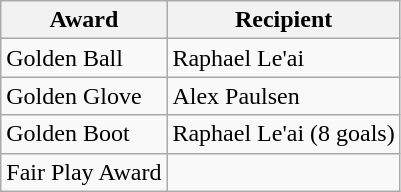<table class=wikitable>
<tr>
<th>Award</th>
<th>Recipient</th>
</tr>
<tr>
<td>Golden Ball</td>
<td> Raphael Le'ai</td>
</tr>
<tr>
<td>Golden Glove</td>
<td> Alex Paulsen</td>
</tr>
<tr>
<td>Golden Boot</td>
<td> Raphael Le'ai (8 goals)</td>
</tr>
<tr>
<td>Fair Play Award</td>
<td></td>
</tr>
</table>
